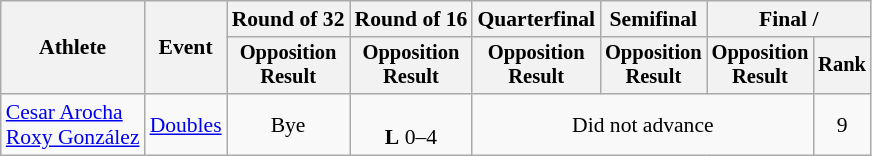<table class=wikitable style=font-size:90%;text-align:center>
<tr>
<th rowspan=2>Athlete</th>
<th rowspan=2>Event</th>
<th>Round of 32</th>
<th>Round of 16</th>
<th>Quarterfinal</th>
<th>Semifinal</th>
<th colspan=2>Final / </th>
</tr>
<tr style=font-size:95%>
<th>Opposition<br>Result</th>
<th>Opposition<br>Result</th>
<th>Opposition<br>Result</th>
<th>Opposition<br>Result</th>
<th>Opposition<br>Result</th>
<th>Rank</th>
</tr>
<tr>
<td align=left><a href='#'>Cesar Arocha</a><br><a href='#'>Roxy González</a></td>
<td align=left><a href='#'>Doubles</a></td>
<td>Bye</td>
<td><br> <strong>L</strong> 0–4</td>
<td colspan=3>Did not advance</td>
<td>9</td>
</tr>
</table>
